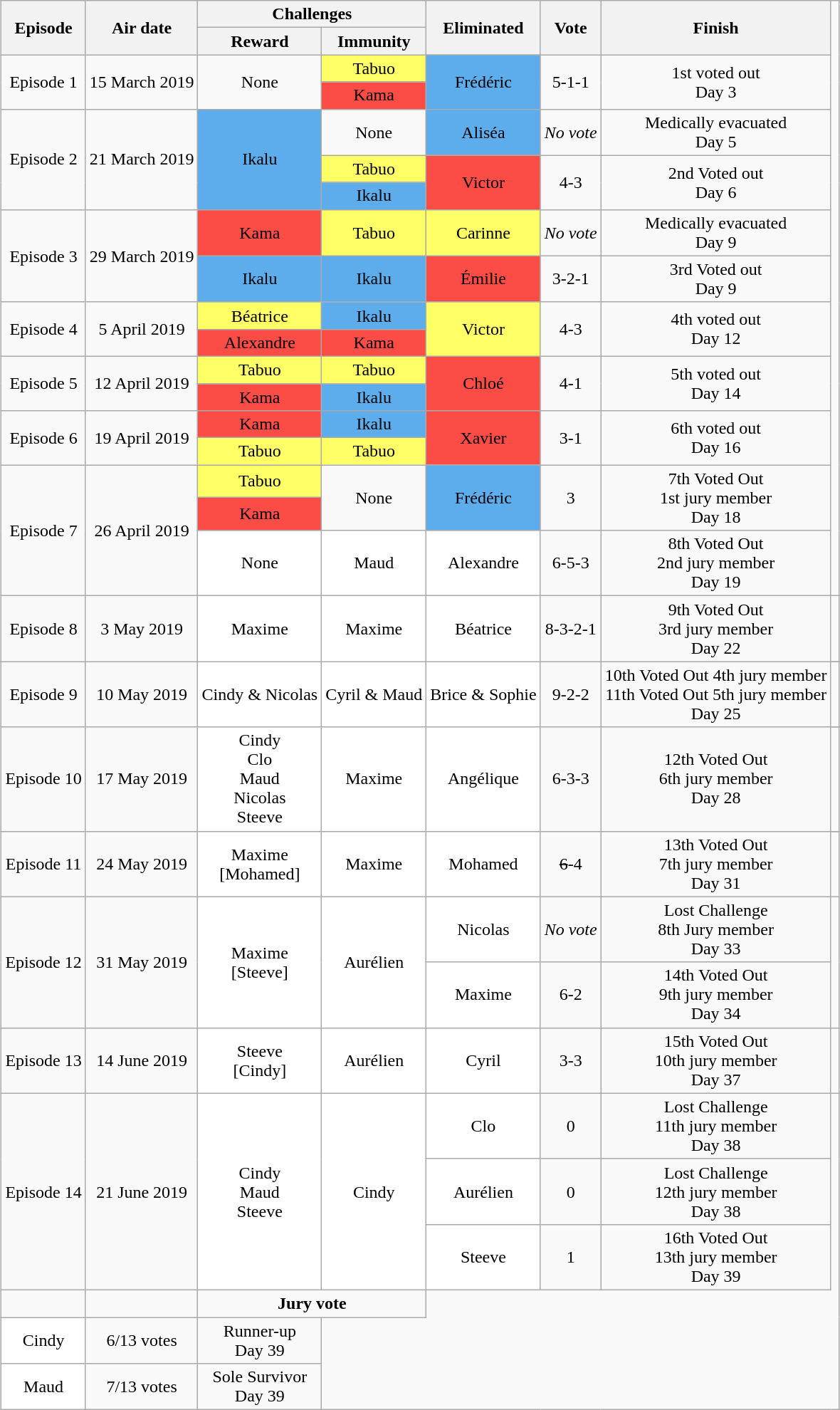<table class="wikitable" style="margin:auto; text-align:center">
<tr>
<th rowspan="2">Episode</th>
<th rowspan="2">Air date</th>
<th colspan="2">Challenges</th>
<th rowspan="2">Eliminated</th>
<th rowspan="2">Vote</th>
<th rowspan="2">Finish</th>
</tr>
<tr>
<th>Reward</th>
<th>Immunity</th>
</tr>
<tr>
<td rowspan="2">Episode 1</td>
<td rowspan="2">15 March 2019</td>
<td rowspan="2">None</td>
<td bgcolor="#ffff66">Tabuo</td>
<td bgcolor="#5dadec" rowspan="2">Frédéric</td>
<td rowspan="2">5-1-1</td>
<td rowspan="2">1st voted out<br>Day 3</td>
</tr>
<tr>
<td bgcolor="#fb4d46">Kama</td>
</tr>
<tr>
<td rowspan="3">Episode 2</td>
<td rowspan="3">21 March 2019</td>
<td bgcolor="#5dadec" rowspan="3">Ikalu</td>
<td>None</td>
<td bgcolor="#5dadec">Aliséa</td>
<td><em>No vote</em></td>
<td>Medically evacuated<br>Day 5</td>
</tr>
<tr>
<td bgcolor="#ffff66">Tabuo</td>
<td bgcolor="#fb4d46" rowspan="2">Victor</td>
<td rowspan="2">4-3</td>
<td rowspan="2">2nd Voted out<br>Day 6</td>
</tr>
<tr>
<td bgcolor="#5dadec">Ikalu</td>
</tr>
<tr>
<td rowspan="2">Episode 3</td>
<td rowspan="2">29 March 2019</td>
<td bgcolor="#fb4d46">Kama</td>
<td bgcolor="#ffff66">Tabuo</td>
<td bgcolor="#ffff66">Carinne</td>
<td><em>No vote</em></td>
<td>Medically evacuated<br>Day 9</td>
</tr>
<tr>
<td bgcolor="#5dadec">Ikalu</td>
<td bgcolor="#5dadec">Ikalu</td>
<td bgcolor="#fb4d46">Émilie</td>
<td>3-2-1</td>
<td>3rd Voted out<br>Day 9</td>
</tr>
<tr>
<td rowspan="2">Episode 4</td>
<td rowspan="2">5 April 2019</td>
<td bgcolor="#ffff66">Béatrice</td>
<td bgcolor="#5dadec">Ikalu</td>
<td bgcolor="#ffff66" rowspan="2">Victor</td>
<td rowspan="2">4-3</td>
<td rowspan="2">4th voted out<br>Day 12</td>
</tr>
<tr>
<td bgcolor="#fb4d46">Alexandre</td>
<td bgcolor="#fb4d46">Kama</td>
</tr>
<tr>
<td rowspan="2">Episode 5</td>
<td rowspan="2">12 April 2019</td>
<td bgcolor="#ffff66">Tabuo</td>
<td bgcolor="#ffff66">Tabuo</td>
<td bgcolor="#fb4d46" rowspan="2">Chloé</td>
<td rowspan="2">4-1</td>
<td rowspan="2">5th voted out<br>Day 14</td>
</tr>
<tr>
<td bgcolor="#fb4d46">Kama</td>
<td bgcolor="#5dadec">Ikalu</td>
</tr>
<tr>
<td rowspan="2">Episode 6</td>
<td rowspan="2">19 April 2019</td>
<td bgcolor="#fb4d46">Kama</td>
<td bgcolor="#5dadec">Ikalu</td>
<td bgcolor="#fb4d46" rowspan="2">Xavier</td>
<td rowspan="2">3-1</td>
<td rowspan="2">6th voted out<br>Day 16</td>
</tr>
<tr>
<td bgcolor="#ffff66">Tabuo</td>
<td bgcolor="#ffff66">Tabuo</td>
</tr>
<tr>
<td rowspan="3">Episode 7</td>
<td rowspan="3">26 April 2019</td>
<td bgcolor="#ffff66" rowspan="1">Tabuo</td>
<td rowspan="2">None</td>
<td bgcolor="#5dadec" rowspan="2">Frédéric</td>
<td rowspan="2">3</td>
<td rowspan="2">7th Voted Out<br>1st jury member<br>Day 18</td>
</tr>
<tr>
<td bgcolor="#fb4d46" rowspan="1">Kama</td>
</tr>
<tr>
<td rowspan="1" bgcolor="white">None</td>
<td rowspan="1" bgcolor="white">Maud</td>
<td rowspan="1" bgcolor="white">Alexandre</td>
<td rowspan="1">6-5-3</td>
<td rowspan="1">8th Voted Out<br>2nd jury member<br>Day 19</td>
</tr>
<tr>
<td rowspan="2">Episode 8</td>
<td rowspan="2">3 May 2019</td>
<td rowspan="2" bgcolor="white">Maxime</td>
<td rowspan="2" bgcolor="white">Maxime</td>
<td rowspan="2" bgcolor="white">Béatrice</td>
<td rowspan="2">8-3-2-1</td>
<td rowspan="2">9th Voted Out<br>3rd jury member<br>Day 22</td>
</tr>
<tr>
<td></td>
</tr>
<tr>
<td rowspan="2">Episode 9</td>
<td rowspan="2">10 May 2019</td>
<td rowspan="2" bgcolor="white">Cindy & Nicolas</td>
<td rowspan="2" bgcolor="white">Cyril & Maud</td>
<td rowspan="2" bgcolor="white">Brice & Sophie</td>
<td rowspan="2">9-2-2</td>
<td rowspan="2">10th Voted Out 4th jury member<br>11th Voted Out 5th jury member<br>Day 25</td>
</tr>
<tr>
<td></td>
</tr>
<tr>
<td rowspan="2">Episode 10</td>
<td rowspan="2">17 May 2019</td>
<td rowspan="2" bgcolor="white">Cindy<br>Clo<br>Maud<br>Nicolas<br>Steeve</td>
<td rowspan="2" bgcolor="white">Maxime</td>
<td rowspan="2" bgcolor="white">Angélique</td>
<td rowspan="2">6-3-3</td>
<td rowspan="2">12th Voted Out<br>6th jury member<br>Day 28</td>
</tr>
<tr>
<td></td>
</tr>
<tr>
<td rowspan="2">Episode 11</td>
<td rowspan="2">24 May 2019</td>
<td rowspan="2" bgcolor="white">Maxime<br>[Mohamed]</td>
<td rowspan="2" bgcolor="white">Maxime</td>
<td rowspan="2" bgcolor="white">Mohamed</td>
<td rowspan="2"><s>6</s>-4</td>
<td rowspan="2">13th Voted Out<br>7th jury member<br>Day 31</td>
</tr>
<tr>
<td></td>
</tr>
<tr>
<td rowspan="2">Episode 12</td>
<td rowspan="2">31 May 2019</td>
<td rowspan="2" bgcolor="white">Maxime <br>[Steeve]</td>
<td rowspan="2" bgcolor="white">Aurélien</td>
<td bgcolor="white">Nicolas</td>
<td><em>No vote</em></td>
<td>Lost Challenge<br>8th Jury member<br>Day 33</td>
</tr>
<tr>
<td bgcolor="white">Maxime</td>
<td>6-2</td>
<td>14th Voted Out<br>9th jury member<br>Day 34</td>
</tr>
<tr>
<td rowspan="2">Episode 13</td>
<td rowspan="2">14 June 2019</td>
<td rowspan="2" bgcolor="white">Steeve<br>[Cindy]</td>
<td rowspan="2" bgcolor="white">Aurélien</td>
<td rowspan="2" bgcolor="white">Cyril</td>
<td rowspan="2">3-3</td>
<td rowspan="2">15th Voted Out<br>10th jury member<br>Day 37</td>
</tr>
<tr>
<td></td>
</tr>
<tr>
<td rowspan="3">Episode 14</td>
<td rowspan="3">21 June 2019</td>
<td rowspan="3" bgcolor="white">Cindy<br>Maud<br>Steeve</td>
<td rowspan="3" bgcolor="white">Cindy</td>
<td rowspan="1" bgcolor="white">Clo</td>
<td rowspan="1">0</td>
<td rowspan="1">Lost Challenge<br>11th jury member<br>Day 38</td>
</tr>
<tr>
<td rowspan="1" bgcolor="white">Aurélien</td>
<td rowspan="1">0</td>
<td rowspan="1">Lost Challenge<br>12th jury member<br>Day 38</td>
</tr>
<tr>
<td rowspan="1" bgcolor="white">Steeve</td>
<td rowspan="1">1</td>
<td rowspan="1">16th Voted Out<br>13th jury member<br>Day 39</td>
</tr>
<tr>
<td></td>
<td></td>
<td colspan=2><strong>Jury vote</strong></td>
</tr>
<tr>
<td bgcolor="white">Cindy</td>
<td>6/13 votes</td>
<td>Runner-up<br>Day 39</td>
</tr>
<tr>
<td bgcolor="white">Maud</td>
<td>7/13 votes</td>
<td>Sole Survivor<br>Day 39</td>
</tr>
</table>
